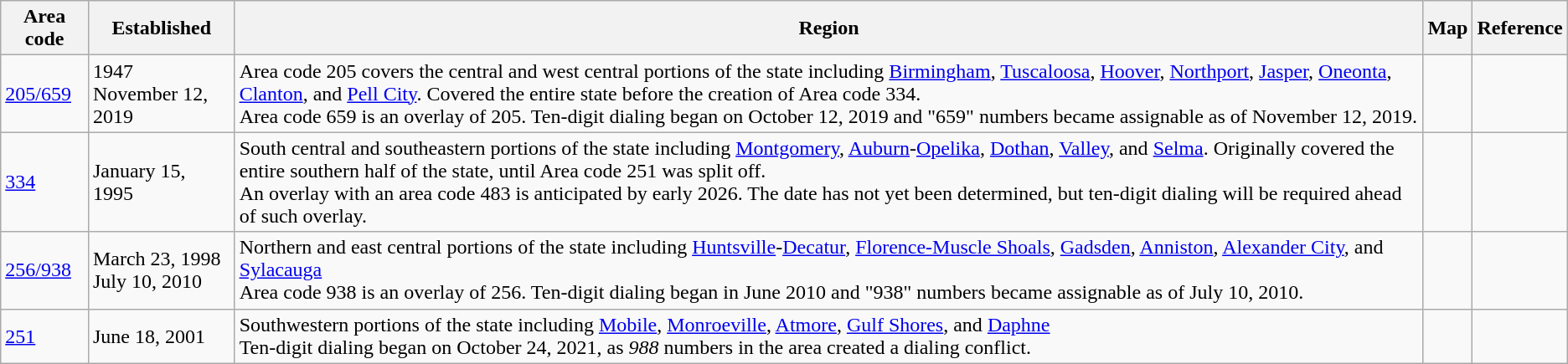<table class="wikitable">
<tr>
<th>Area code</th>
<th>Established</th>
<th>Region</th>
<th>Map</th>
<th>Reference</th>
</tr>
<tr>
<td><a href='#'>205/659</a></td>
<td>1947<br>November 12, 2019</td>
<td>Area code 205 covers the central and west central portions of the state including <a href='#'>Birmingham</a>, <a href='#'>Tuscaloosa</a>, <a href='#'>Hoover</a>, <a href='#'>Northport</a>, <a href='#'>Jasper</a>, <a href='#'>Oneonta</a>, <a href='#'>Clanton</a>, and <a href='#'>Pell City</a>.  Covered the entire state before the creation of Area code 334.<br>Area code 659 is an overlay of 205. Ten-digit dialing began on October 12, 2019 and "659" numbers became assignable as of November 12, 2019.</td>
<td></td>
<td></td>
</tr>
<tr>
<td><a href='#'>334</a></td>
<td>January 15, 1995</td>
<td>South central and southeastern portions of the state including <a href='#'>Montgomery</a>, <a href='#'>Auburn</a>-<a href='#'>Opelika</a>, <a href='#'>Dothan</a>, <a href='#'>Valley</a>, and <a href='#'>Selma</a>.  Originally covered the entire southern half of the state, until Area code 251 was split off.<br>An overlay with an area code 483 is anticipated by early 2026. The date has not yet been determined, but ten-digit dialing will be required ahead of such overlay.</td>
<td></td>
<td></td>
</tr>
<tr>
<td><a href='#'>256/938</a></td>
<td>March 23, 1998<br>July 10, 2010</td>
<td>Northern and east central portions of the state including <a href='#'>Huntsville</a>-<a href='#'>Decatur</a>, <a href='#'>Florence-Muscle Shoals</a>, <a href='#'>Gadsden</a>, <a href='#'>Anniston</a>, <a href='#'>Alexander City</a>, and <a href='#'>Sylacauga</a><br>Area code 938 is an overlay of 256. Ten-digit dialing began in June 2010 and "938" numbers became assignable as of July 10, 2010.</td>
<td></td>
<td></td>
</tr>
<tr>
<td><a href='#'>251</a></td>
<td>June 18, 2001</td>
<td>Southwestern portions of the state including <a href='#'>Mobile</a>, <a href='#'>Monroeville</a>, <a href='#'>Atmore</a>, <a href='#'>Gulf Shores</a>, and <a href='#'>Daphne</a><br>Ten-digit dialing began on October 24, 2021, as <em>988</em> numbers in the area created a dialing conflict.</td>
<td></td>
<td></td>
</tr>
</table>
